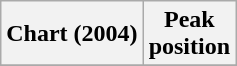<table class="wikitable sortable plainrowheaders" style="text-align:center">
<tr>
<th scope="col">Chart (2004)</th>
<th scope="col">Peak<br> position</th>
</tr>
<tr>
</tr>
</table>
